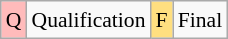<table class="wikitable" style="margin:0.5em auto; font-size:90%; line-height:1.25em;">
<tr>
<td bgcolor="#FFBBBB" align=center>Q</td>
<td>Qualification</td>
<td bgcolor="#FFDF80" align=center>F</td>
<td>Final</td>
</tr>
</table>
